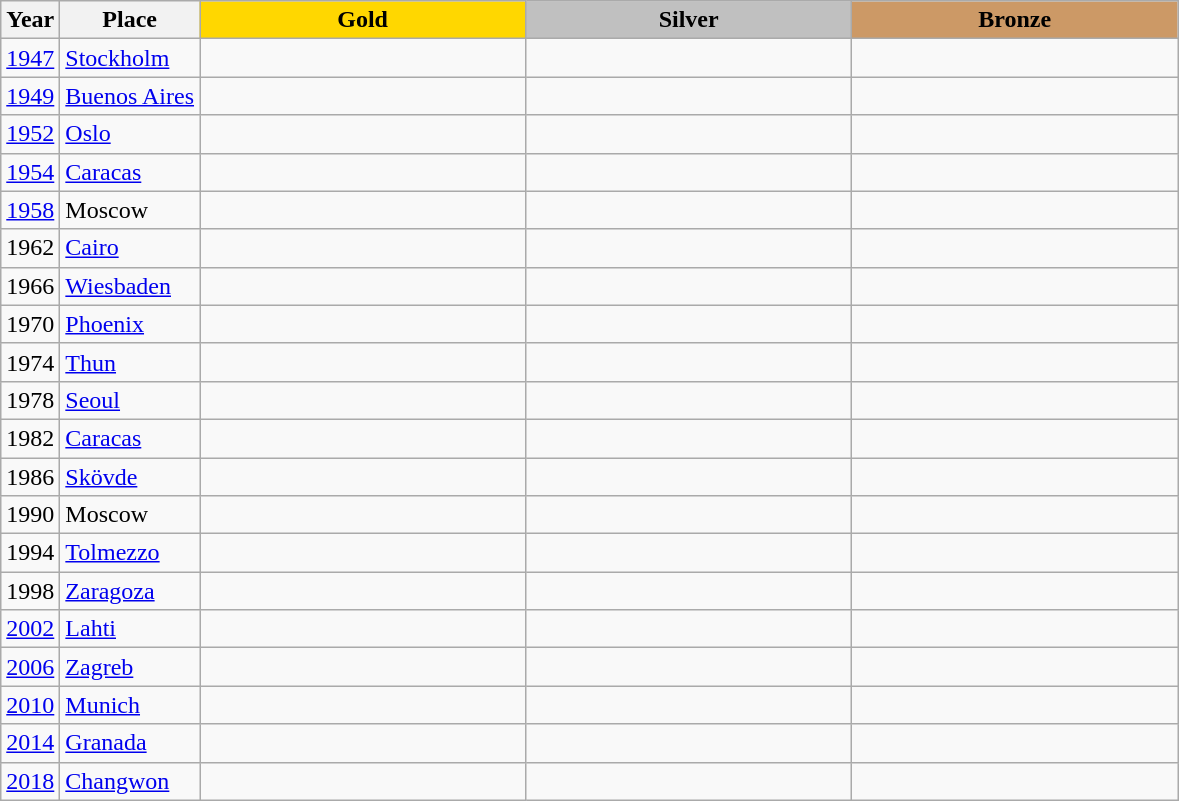<table class="wikitable">
<tr>
<th>Year</th>
<th>Place</th>
<th style="background:gold"    width="210">Gold</th>
<th style="background:silver"  width="210">Silver</th>
<th style="background:#cc9966" width="210">Bronze</th>
</tr>
<tr>
<td><a href='#'>1947</a></td>
<td> <a href='#'>Stockholm</a></td>
<td></td>
<td></td>
<td></td>
</tr>
<tr>
<td><a href='#'>1949</a></td>
<td> <a href='#'>Buenos Aires</a></td>
<td></td>
<td></td>
<td></td>
</tr>
<tr>
<td><a href='#'>1952</a></td>
<td> <a href='#'>Oslo</a></td>
<td></td>
<td></td>
<td></td>
</tr>
<tr>
<td><a href='#'>1954</a></td>
<td> <a href='#'>Caracas</a></td>
<td></td>
<td></td>
<td></td>
</tr>
<tr>
<td><a href='#'>1958</a></td>
<td> Moscow</td>
<td></td>
<td></td>
<td></td>
</tr>
<tr>
<td>1962</td>
<td> <a href='#'>Cairo</a></td>
<td></td>
<td></td>
<td></td>
</tr>
<tr>
<td>1966</td>
<td> <a href='#'>Wiesbaden</a></td>
<td></td>
<td></td>
<td></td>
</tr>
<tr>
<td>1970</td>
<td> <a href='#'>Phoenix</a></td>
<td></td>
<td></td>
<td></td>
</tr>
<tr>
<td>1974</td>
<td> <a href='#'>Thun</a></td>
<td></td>
<td></td>
<td></td>
</tr>
<tr>
<td>1978</td>
<td> <a href='#'>Seoul</a></td>
<td></td>
<td></td>
<td></td>
</tr>
<tr>
<td>1982</td>
<td> <a href='#'>Caracas</a></td>
<td></td>
<td></td>
<td></td>
</tr>
<tr>
<td>1986</td>
<td> <a href='#'>Skövde</a></td>
<td></td>
<td></td>
<td></td>
</tr>
<tr>
<td>1990</td>
<td> Moscow</td>
<td></td>
<td></td>
<td></td>
</tr>
<tr>
<td>1994</td>
<td> <a href='#'>Tolmezzo</a></td>
<td></td>
<td></td>
<td></td>
</tr>
<tr>
<td>1998</td>
<td> <a href='#'>Zaragoza</a></td>
<td></td>
<td></td>
<td></td>
</tr>
<tr>
<td><a href='#'>2002</a></td>
<td> <a href='#'>Lahti</a></td>
<td></td>
<td></td>
<td></td>
</tr>
<tr>
<td><a href='#'>2006</a></td>
<td> <a href='#'>Zagreb</a></td>
<td></td>
<td></td>
<td></td>
</tr>
<tr>
<td><a href='#'>2010</a></td>
<td> <a href='#'>Munich</a></td>
<td></td>
<td></td>
<td></td>
</tr>
<tr>
<td><a href='#'>2014</a></td>
<td> <a href='#'>Granada</a></td>
<td></td>
<td></td>
<td></td>
</tr>
<tr>
<td><a href='#'>2018</a></td>
<td> <a href='#'>Changwon</a></td>
<td></td>
<td></td>
<td></td>
</tr>
</table>
